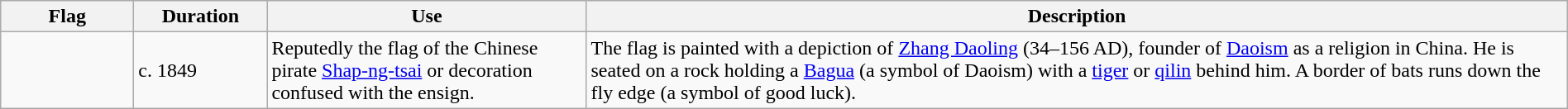<table class="wikitable" width="100%">
<tr>
<th style="width:100px;">Flag</th>
<th style="width:100px;">Duration</th>
<th style="width:250px;">Use</th>
<th style="min-width:250px">Description</th>
</tr>
<tr>
<td></td>
<td>c. 1849</td>
<td>Reputedly the flag of the Chinese pirate <a href='#'>Shap-ng-tsai</a> or decoration confused with the ensign.</td>
<td>The flag is painted with a depiction of <a href='#'>Zhang Daoling</a> (34–156 AD), founder of <a href='#'>Daoism</a> as a religion in China. He is seated on a rock holding a <a href='#'>Bagua</a> (a symbol of Daoism) with a <a href='#'>tiger</a> or <a href='#'>qilin</a> behind him. A border of bats runs down the fly edge (a symbol of good luck).</td>
</tr>
</table>
